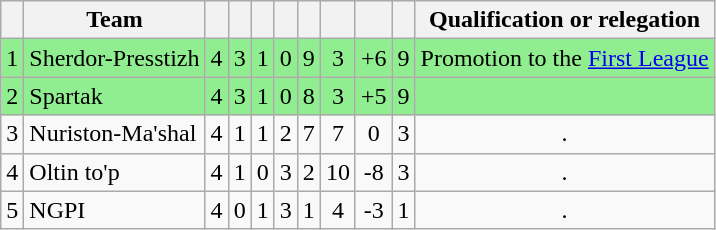<table class="wikitable sortable" style="text-align:center; font-size:100%;">
<tr>
<th></th>
<th>Team</th>
<th></th>
<th></th>
<th></th>
<th></th>
<th></th>
<th></th>
<th></th>
<th></th>
<th>Qualification or relegation</th>
</tr>
<tr align="center" bgcolor="#90EE90">
<td>1</td>
<td align="left">Sherdor-Presstizh</td>
<td>4</td>
<td>3</td>
<td>1</td>
<td>0</td>
<td>9</td>
<td>3</td>
<td>+6</td>
<td>9</td>
<td>Promotion to the <a href='#'>First League</a></td>
</tr>
<tr align="center" bgcolor="#90EE90">
<td>2</td>
<td align="left">Spartak</td>
<td>4</td>
<td>3</td>
<td>1</td>
<td>0</td>
<td>8</td>
<td>3</td>
<td>+5</td>
<td>9</td>
<td></td>
</tr>
<tr align="center" bgcolor="">
<td>3</td>
<td align="left">Nuriston-Ma'shal</td>
<td>4</td>
<td>1</td>
<td>1</td>
<td>2</td>
<td>7</td>
<td>7</td>
<td>0</td>
<td>3</td>
<td>.</td>
</tr>
<tr align="center" bgcolor="">
<td>4</td>
<td align="left">Oltin to'p</td>
<td>4</td>
<td>1</td>
<td>0</td>
<td>3</td>
<td>2</td>
<td>10</td>
<td>-8</td>
<td>3</td>
<td>.</td>
</tr>
<tr align="center" bgcolor="">
<td>5</td>
<td align="left">NGPI</td>
<td>4</td>
<td>0</td>
<td>1</td>
<td>3</td>
<td>1</td>
<td>4</td>
<td>-3</td>
<td>1</td>
<td>.</td>
</tr>
</table>
